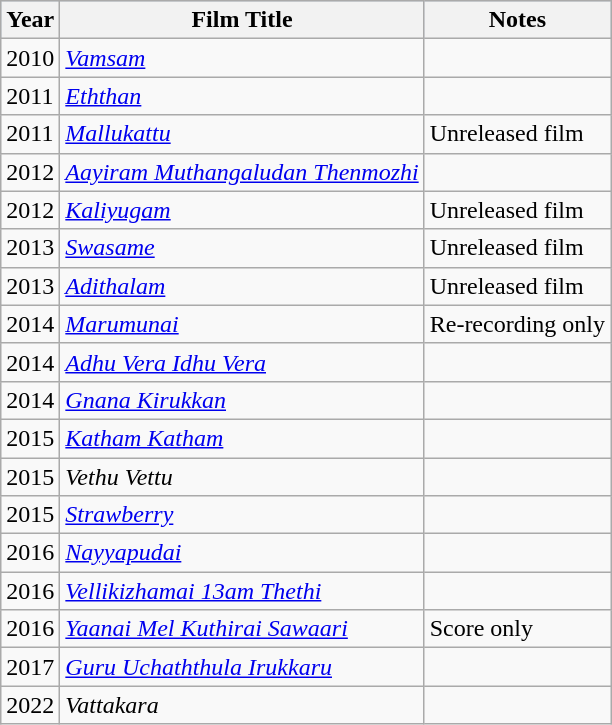<table class="wikitable">
<tr style="text-align:center; background:LightSteelBlue; width:60%;">
<th>Year</th>
<th>Film Title</th>
<th>Notes</th>
</tr>
<tr>
<td>2010</td>
<td><em><a href='#'>Vamsam</a></em></td>
<td></td>
</tr>
<tr>
<td>2011</td>
<td><em><a href='#'>Eththan</a></em></td>
<td></td>
</tr>
<tr>
<td>2011</td>
<td><em><a href='#'>Mallukattu</a></em></td>
<td>Unreleased film</td>
</tr>
<tr>
<td>2012</td>
<td><em><a href='#'>Aayiram Muthangaludan Thenmozhi</a></em></td>
<td></td>
</tr>
<tr>
<td>2012</td>
<td><em><a href='#'>Kaliyugam</a></em></td>
<td>Unreleased film</td>
</tr>
<tr>
<td>2013</td>
<td><em><a href='#'>Swasame</a></em></td>
<td>Unreleased film</td>
</tr>
<tr>
<td>2013</td>
<td><em><a href='#'>Adithalam</a></em></td>
<td>Unreleased film</td>
</tr>
<tr>
<td>2014</td>
<td><em><a href='#'>Marumunai</a></em></td>
<td>Re-recording only</td>
</tr>
<tr>
<td>2014</td>
<td><em><a href='#'>Adhu Vera Idhu Vera</a></em></td>
<td></td>
</tr>
<tr>
<td>2014</td>
<td><em><a href='#'>Gnana Kirukkan</a></em></td>
<td></td>
</tr>
<tr>
<td>2015</td>
<td><em><a href='#'>Katham Katham</a></em></td>
<td></td>
</tr>
<tr>
<td>2015</td>
<td><em>Vethu Vettu</em></td>
<td></td>
</tr>
<tr>
<td>2015</td>
<td><em><a href='#'>Strawberry</a></em></td>
<td></td>
</tr>
<tr>
<td>2016</td>
<td><em><a href='#'>Nayyapudai</a></em></td>
<td></td>
</tr>
<tr>
<td>2016</td>
<td><em><a href='#'>Vellikizhamai 13am Thethi</a></em></td>
<td></td>
</tr>
<tr>
<td>2016</td>
<td><em><a href='#'>Yaanai Mel Kuthirai Sawaari</a></em></td>
<td>Score only</td>
</tr>
<tr>
<td>2017</td>
<td><em><a href='#'>Guru Uchaththula Irukkaru</a></em></td>
<td></td>
</tr>
<tr>
<td>2022</td>
<td><em>Vattakara</em></td>
<td></td>
</tr>
</table>
